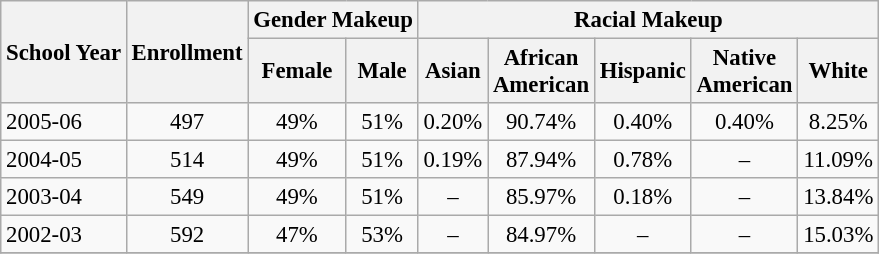<table class="wikitable" style="font-size: 95%;">
<tr>
<th rowspan="2">School Year</th>
<th rowspan="2">Enrollment</th>
<th colspan="2">Gender Makeup</th>
<th colspan="5">Racial Makeup</th>
</tr>
<tr>
<th>Female</th>
<th>Male</th>
<th>Asian</th>
<th>African <br>American</th>
<th>Hispanic</th>
<th>Native <br>American</th>
<th>White</th>
</tr>
<tr>
<td align="left">2005-06</td>
<td align="center">497</td>
<td align="center">49%</td>
<td align="center">51%</td>
<td align="center">0.20%</td>
<td align="center">90.74%</td>
<td align="center">0.40%</td>
<td align="center">0.40%</td>
<td align="center">8.25%</td>
</tr>
<tr>
<td align="left">2004-05</td>
<td align="center">514</td>
<td align="center">49%</td>
<td align="center">51%</td>
<td align="center">0.19%</td>
<td align="center">87.94%</td>
<td align="center">0.78%</td>
<td align="center">–</td>
<td align="center">11.09%</td>
</tr>
<tr>
<td align="left">2003-04</td>
<td align="center">549</td>
<td align="center">49%</td>
<td align="center">51%</td>
<td align="center">–</td>
<td align="center">85.97%</td>
<td align="center">0.18%</td>
<td align="center">–</td>
<td align="center">13.84%</td>
</tr>
<tr>
<td align="left">2002-03</td>
<td align="center">592</td>
<td align="center">47%</td>
<td align="center">53%</td>
<td align="center">–</td>
<td align="center">84.97%</td>
<td align="center">–</td>
<td align="center">–</td>
<td align="center">15.03%</td>
</tr>
<tr>
</tr>
</table>
